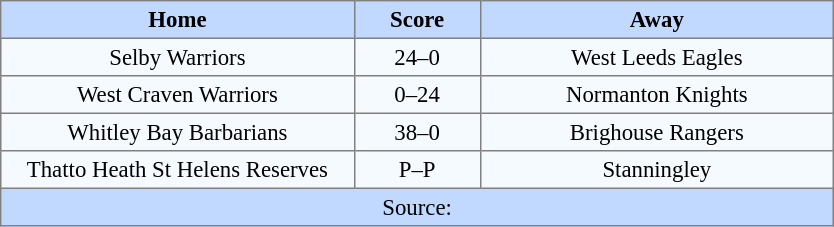<table border=1 style="border-collapse:collapse; font-size:95%; text-align:center;" cellpadding=3 cellspacing=0 width=44%>
<tr bgcolor=#C1D8FF>
<th width=19%>Home</th>
<th width=6%>Score</th>
<th width=19%>Away</th>
</tr>
<tr bgcolor=#F5FAFF>
<td>Selby Warriors</td>
<td>24–0</td>
<td>West Leeds Eagles</td>
</tr>
<tr bgcolor=#F5FAFF>
<td>West Craven Warriors</td>
<td>0–24</td>
<td>Normanton Knights</td>
</tr>
<tr bgcolor=#F5FAFF>
<td>Whitley Bay Barbarians</td>
<td>38–0</td>
<td>Brighouse Rangers</td>
</tr>
<tr bgcolor=#F5FAFF>
<td>Thatto Heath St Helens Reserves</td>
<td>P–P</td>
<td>Stanningley</td>
</tr>
<tr bgcolor=#C1D8FF>
<td colspan=3>Source:</td>
</tr>
</table>
